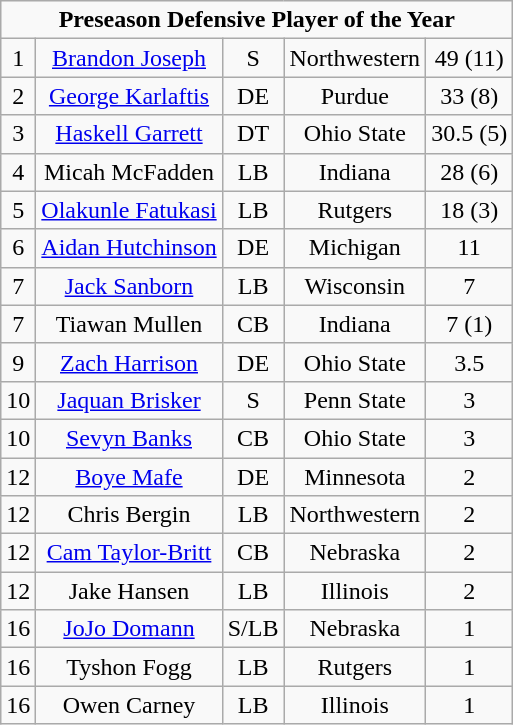<table class="wikitable" style="display: inline-table;">
<tr align="center">
<td align="center" Colspan="5"><strong>Preseason Defensive Player of the Year</strong><br></td>
</tr>
<tr align="center">
<td>1</td>
<td><a href='#'>Brandon Joseph</a></td>
<td>S</td>
<td>Northwestern</td>
<td>49 (11)</td>
</tr>
<tr align="center">
<td>2</td>
<td><a href='#'>George Karlaftis</a></td>
<td>DE</td>
<td>Purdue</td>
<td>33 (8)</td>
</tr>
<tr align="center">
<td>3</td>
<td><a href='#'>Haskell Garrett</a></td>
<td>DT</td>
<td>Ohio State</td>
<td>30.5 (5)</td>
</tr>
<tr align="center">
<td>4</td>
<td>Micah McFadden</td>
<td>LB</td>
<td>Indiana</td>
<td>28 (6)</td>
</tr>
<tr align="center">
<td>5</td>
<td><a href='#'>Olakunle Fatukasi</a></td>
<td>LB</td>
<td>Rutgers</td>
<td>18 (3)</td>
</tr>
<tr align="center">
<td>6</td>
<td><a href='#'>Aidan Hutchinson</a></td>
<td>DE</td>
<td>Michigan</td>
<td>11</td>
</tr>
<tr align="center">
<td>7</td>
<td><a href='#'>Jack Sanborn</a></td>
<td>LB</td>
<td>Wisconsin</td>
<td>7</td>
</tr>
<tr align="center">
<td>7</td>
<td>Tiawan Mullen</td>
<td>CB</td>
<td>Indiana</td>
<td>7 (1)</td>
</tr>
<tr align="center">
<td>9</td>
<td><a href='#'>Zach Harrison</a></td>
<td>DE</td>
<td>Ohio State</td>
<td>3.5</td>
</tr>
<tr align="center">
<td>10</td>
<td><a href='#'>Jaquan Brisker</a></td>
<td>S</td>
<td>Penn State</td>
<td>3</td>
</tr>
<tr align="center">
<td>10</td>
<td><a href='#'>Sevyn Banks</a></td>
<td>CB</td>
<td>Ohio State</td>
<td>3</td>
</tr>
<tr align="center">
<td>12</td>
<td><a href='#'>Boye Mafe</a></td>
<td>DE</td>
<td>Minnesota</td>
<td>2</td>
</tr>
<tr align="center">
<td>12</td>
<td>Chris Bergin</td>
<td>LB</td>
<td>Northwestern</td>
<td>2</td>
</tr>
<tr align="center">
<td>12</td>
<td><a href='#'>Cam Taylor-Britt</a></td>
<td>CB</td>
<td>Nebraska</td>
<td>2</td>
</tr>
<tr align="center">
<td>12</td>
<td>Jake Hansen</td>
<td>LB</td>
<td>Illinois</td>
<td>2</td>
</tr>
<tr align="center">
<td>16</td>
<td><a href='#'>JoJo Domann</a></td>
<td>S/LB</td>
<td>Nebraska</td>
<td>1</td>
</tr>
<tr align="center">
<td>16</td>
<td>Tyshon Fogg</td>
<td>LB</td>
<td>Rutgers</td>
<td>1</td>
</tr>
<tr align="center">
<td>16</td>
<td>Owen Carney</td>
<td>LB</td>
<td>Illinois</td>
<td>1</td>
</tr>
</table>
